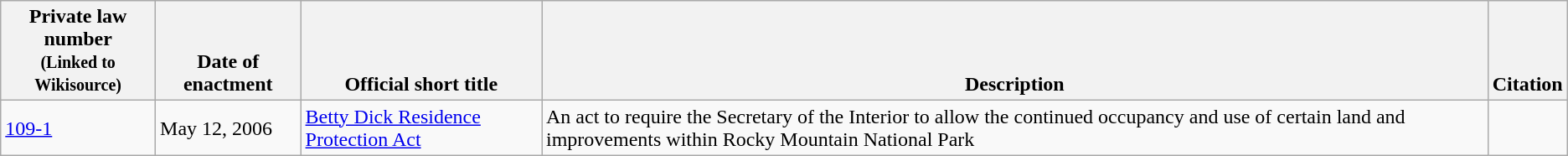<table class=wikitable>
<tr valign=bottom>
<th>Private law number<br><small>(Linked to Wikisource)</small></th>
<th>Date of enactment</th>
<th>Official short title</th>
<th>Description</th>
<th>Citation</th>
</tr>
<tr>
<td><a href='#'>109-1</a></td>
<td>May 12, 2006</td>
<td><a href='#'>Betty Dick Residence Protection Act</a></td>
<td>An act to require the Secretary of the Interior to allow the continued occupancy and use of certain land and improvements within Rocky Mountain National Park</td>
<td></td>
</tr>
</table>
